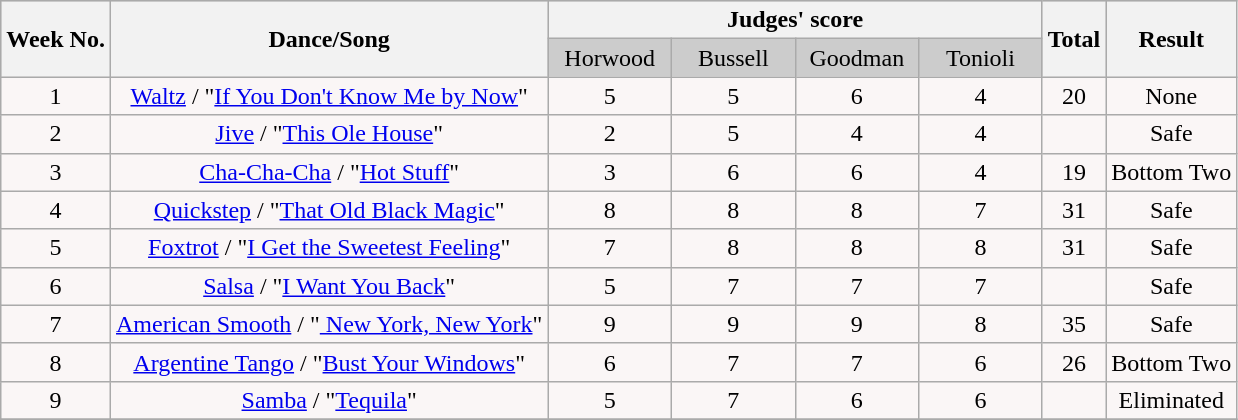<table class="wikitable collapsible collapsed">
<tr style="text-align:Center; background:#ccc;">
<th rowspan="2">Week No.</th>
<th rowspan="2">Dance/Song</th>
<th colspan="4">Judges' score</th>
<th rowspan="2">Total</th>
<th rowspan="2">Result</th>
</tr>
<tr style="text-align:center; background:#ccc;">
<td style="width:10%; ">Horwood</td>
<td style="width:10%; ">Bussell</td>
<td style="width:10%; ">Goodman</td>
<td style="width:10%; ">Tonioli</td>
</tr>
<tr ;">
<td style="text-align:center; background:#faf6f6;">1</td>
<td style="text-align:center; background:#faf6f6;"><a href='#'>Waltz</a> / "<a href='#'>If You Don't Know Me by Now</a>"</td>
<td style="text-align:center; background:#faf6f6;">5</td>
<td style="text-align:center; background:#faf6f6;">5</td>
<td style="text-align:center; background:#faf6f6;">6</td>
<td style="text-align:center; background:#faf6f6;">4</td>
<td style="text-align:center; background:#faf6f6;">20</td>
<td style="text-align:center; background:#faf6f6;">None</td>
</tr>
<tr>
<td style="text-align:center; background:#faf6f6;">2</td>
<td style="text-align:center; background:#faf6f6;"><a href='#'>Jive</a> / "<a href='#'>This Ole House</a>"</td>
<td style="text-align:center; background:#faf6f6;">2</td>
<td style="text-align:center; background:#faf6f6;">5</td>
<td style="text-align:center; background:#faf6f6;">4</td>
<td style="text-align:center; background:#faf6f6;">4</td>
<td style="text-align:center; background:#faf6f6;"></td>
<td style="text-align:center; background:#faf6f6;">Safe</td>
</tr>
<tr>
<td style="text-align:center; background:#faf6f6;">3</td>
<td style="text-align:center; background:#faf6f6;"><a href='#'>Cha-Cha-Cha</a> / "<a href='#'>Hot Stuff</a>"</td>
<td style="text-align:center; background:#faf6f6;">3</td>
<td style="text-align:center; background:#faf6f6;">6</td>
<td style="text-align:center; background:#faf6f6;">6</td>
<td style="text-align:center; background:#faf6f6;">4</td>
<td style="text-align:center; background:#faf6f6;">19</td>
<td style="text-align:center; background:#faf6f6;">Bottom Two</td>
</tr>
<tr>
<td style="text-align:center; background:#faf6f6;">4</td>
<td style="text-align:center; background:#faf6f6;"><a href='#'>Quickstep</a> / "<a href='#'>That Old Black Magic</a>"</td>
<td style="text-align:center; background:#faf6f6;">8</td>
<td style="text-align:center; background:#faf6f6;">8</td>
<td style="text-align:center; background:#faf6f6;">8</td>
<td style="text-align:center; background:#faf6f6;">7</td>
<td style="text-align:center; background:#faf6f6;">31</td>
<td style="text-align:center; background:#faf6f6;">Safe</td>
</tr>
<tr>
<td style="text-align:center; background:#faf6f6;">5</td>
<td style="text-align:center; background:#faf6f6;"><a href='#'>Foxtrot</a> / "<a href='#'>I Get the Sweetest Feeling</a>"</td>
<td style="text-align:center; background:#faf6f6;">7</td>
<td style="text-align:center; background:#faf6f6;">8</td>
<td style="text-align:center; background:#faf6f6;">8</td>
<td style="text-align:center; background:#faf6f6;">8</td>
<td style="text-align:center; background:#faf6f6;">31</td>
<td style="text-align:center; background:#faf6f6;">Safe</td>
</tr>
<tr>
<td style="text-align:center; background:#faf6f6;">6</td>
<td style="text-align:center; background:#faf6f6;"><a href='#'>Salsa</a> / "<a href='#'>I Want You Back</a>"</td>
<td style="text-align:center; background:#faf6f6;">5</td>
<td style="text-align:center; background:#faf6f6;">7</td>
<td style="text-align:center; background:#faf6f6;">7</td>
<td style="text-align:center; background:#faf6f6;">7</td>
<td style="text-align:center; background:#faf6f6;"></td>
<td style="text-align:center; background:#faf6f6;">Safe</td>
</tr>
<tr>
<td style="text-align:center; background:#faf6f6;">7</td>
<td style="text-align:center; background:#faf6f6;"><a href='#'>American Smooth</a> / "<a href='#'> New York, New York</a>"</td>
<td style="text-align:center; background:#faf6f6;">9</td>
<td style="text-align:center; background:#faf6f6;">9</td>
<td style="text-align:center; background:#faf6f6;">9</td>
<td style="text-align:center; background:#faf6f6;">8</td>
<td style="text-align:center; background:#faf6f6;">35</td>
<td style="text-align:center; background:#faf6f6;">Safe</td>
</tr>
<tr>
<td style="text-align:center; background:#faf6f6;">8</td>
<td style="text-align:center; background:#faf6f6;"><a href='#'>Argentine Tango</a> / "<a href='#'>Bust Your Windows</a>"</td>
<td style="text-align:center; background:#faf6f6;">6</td>
<td style="text-align:center; background:#faf6f6;">7</td>
<td style="text-align:center; background:#faf6f6;">7</td>
<td style="text-align:center; background:#faf6f6;">6</td>
<td style="text-align:center; background:#faf6f6;">26</td>
<td style="text-align:center; background:#faf6f6;">Bottom Two</td>
</tr>
<tr>
<td style="text-align:center; background:#faf6f6;">9</td>
<td style="text-align:center; background:#faf6f6;"><a href='#'>Samba</a> / "<a href='#'>Tequila</a>"</td>
<td style="text-align:center; background:#faf6f6;">5</td>
<td style="text-align:center; background:#faf6f6;">7</td>
<td style="text-align:center; background:#faf6f6;">6</td>
<td style="text-align:center; background:#faf6f6;">6</td>
<td style="text-align:center; background:#faf6f6;"></td>
<td style="text-align:center; background:#faf6f6;">Eliminated</td>
</tr>
<tr>
</tr>
</table>
